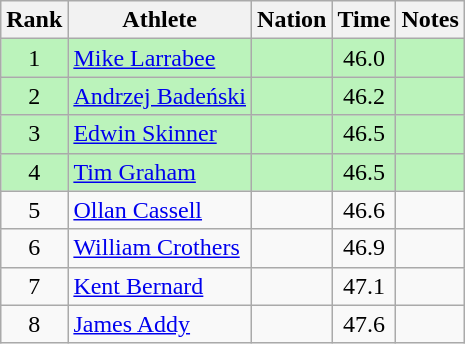<table class="wikitable sortable" style="text-align:center">
<tr>
<th>Rank</th>
<th>Athlete</th>
<th>Nation</th>
<th>Time</th>
<th>Notes</th>
</tr>
<tr bgcolor=bbf3bb>
<td>1</td>
<td align=left><a href='#'>Mike Larrabee</a></td>
<td align=left></td>
<td>46.0</td>
<td></td>
</tr>
<tr bgcolor=bbf3bb>
<td>2</td>
<td align=left><a href='#'>Andrzej Badeński</a></td>
<td align=left></td>
<td>46.2</td>
<td></td>
</tr>
<tr bgcolor=bbf3bb>
<td>3</td>
<td align=left><a href='#'>Edwin Skinner</a></td>
<td align=left></td>
<td>46.5</td>
<td></td>
</tr>
<tr bgcolor=bbf3bb>
<td>4</td>
<td align=left><a href='#'>Tim Graham</a></td>
<td align=left></td>
<td>46.5</td>
<td></td>
</tr>
<tr>
<td>5</td>
<td align=left><a href='#'>Ollan Cassell</a></td>
<td align=left></td>
<td>46.6</td>
<td></td>
</tr>
<tr>
<td>6</td>
<td align=left><a href='#'>William Crothers</a></td>
<td align=left></td>
<td>46.9</td>
<td></td>
</tr>
<tr>
<td>7</td>
<td align=left><a href='#'>Kent Bernard</a></td>
<td align=left></td>
<td>47.1</td>
<td></td>
</tr>
<tr>
<td>8</td>
<td align=left><a href='#'>James Addy</a></td>
<td align=left></td>
<td>47.6</td>
<td></td>
</tr>
</table>
